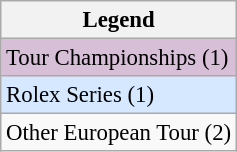<table class="wikitable" style="font-size:95%;">
<tr>
<th>Legend</th>
</tr>
<tr style="background:thistle;">
<td>Tour Championships (1)</td>
</tr>
<tr style="background:#D6E8FF;">
<td>Rolex Series (1)</td>
</tr>
<tr>
<td>Other European Tour (2)</td>
</tr>
</table>
